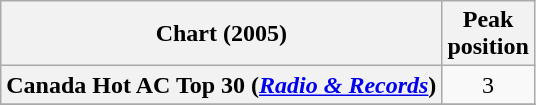<table class="wikitable sortable plainrowheaders" style="text-align:center">
<tr>
<th>Chart (2005)</th>
<th>Peak<br>position</th>
</tr>
<tr>
<th scope="row">Canada Hot AC Top 30 (<em><a href='#'>Radio & Records</a></em>)</th>
<td>3</td>
</tr>
<tr>
</tr>
<tr>
</tr>
</table>
